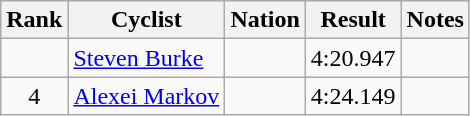<table class="wikitable sortable" style="text-align:center;">
<tr>
<th>Rank</th>
<th>Cyclist</th>
<th>Nation</th>
<th>Result</th>
<th>Notes</th>
</tr>
<tr>
<td></td>
<td align=left><a href='#'>Steven Burke</a></td>
<td align=left></td>
<td>4:20.947</td>
<td></td>
</tr>
<tr>
<td>4</td>
<td align=left><a href='#'>Alexei Markov</a></td>
<td align=left></td>
<td>4:24.149</td>
<td></td>
</tr>
</table>
